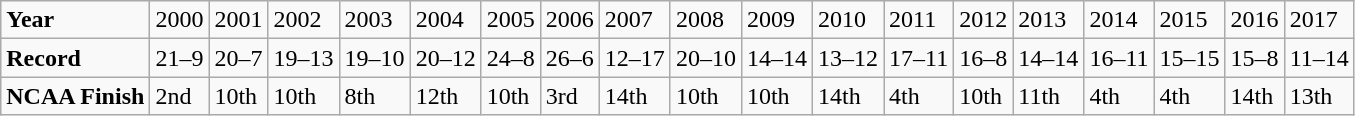<table class="wikitable">
<tr>
<td><strong>Year</strong></td>
<td>2000</td>
<td>2001</td>
<td>2002</td>
<td>2003</td>
<td>2004</td>
<td>2005</td>
<td>2006</td>
<td>2007</td>
<td>2008</td>
<td>2009</td>
<td>2010</td>
<td>2011</td>
<td>2012</td>
<td>2013</td>
<td>2014</td>
<td>2015</td>
<td>2016</td>
<td>2017</td>
</tr>
<tr>
<td><strong>Record</strong></td>
<td>21–9</td>
<td>20–7</td>
<td>19–13</td>
<td>19–10</td>
<td>20–12</td>
<td>24–8</td>
<td>26–6</td>
<td>12–17</td>
<td>20–10</td>
<td>14–14</td>
<td>13–12</td>
<td>17–11</td>
<td>16–8</td>
<td>14–14</td>
<td>16–11</td>
<td>15–15</td>
<td>15–8</td>
<td>11–14</td>
</tr>
<tr>
<td><strong>NCAA Finish</strong></td>
<td>2nd</td>
<td>10th</td>
<td>10th</td>
<td>8th</td>
<td>12th</td>
<td>10th</td>
<td>3rd</td>
<td>14th</td>
<td>10th</td>
<td>10th</td>
<td>14th</td>
<td>4th</td>
<td>10th</td>
<td>11th</td>
<td>4th</td>
<td>4th</td>
<td>14th</td>
<td>13th</td>
</tr>
</table>
